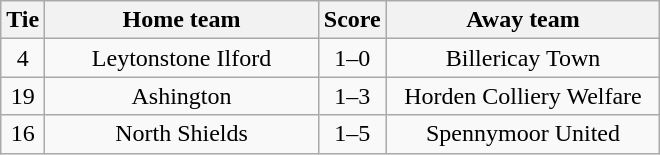<table class="wikitable" style="text-align:center;">
<tr>
<th width=20>Tie</th>
<th width=175>Home team</th>
<th width=20>Score</th>
<th width=175>Away team</th>
</tr>
<tr>
<td>4</td>
<td>Leytonstone Ilford</td>
<td>1–0</td>
<td>Billericay Town</td>
</tr>
<tr>
<td>19</td>
<td>Ashington</td>
<td>1–3</td>
<td>Horden Colliery Welfare</td>
</tr>
<tr>
<td>16</td>
<td>North Shields</td>
<td>1–5</td>
<td>Spennymoor United</td>
</tr>
</table>
